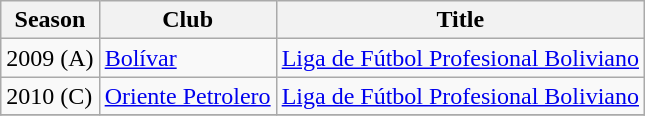<table class="wikitable">
<tr>
<th>Season</th>
<th>Club</th>
<th>Title</th>
</tr>
<tr>
<td>2009 (A)</td>
<td><a href='#'>Bolívar</a></td>
<td><a href='#'>Liga de Fútbol Profesional Boliviano</a></td>
</tr>
<tr>
<td>2010 (C)</td>
<td><a href='#'>Oriente Petrolero</a></td>
<td><a href='#'>Liga de Fútbol Profesional Boliviano</a></td>
</tr>
<tr>
</tr>
</table>
